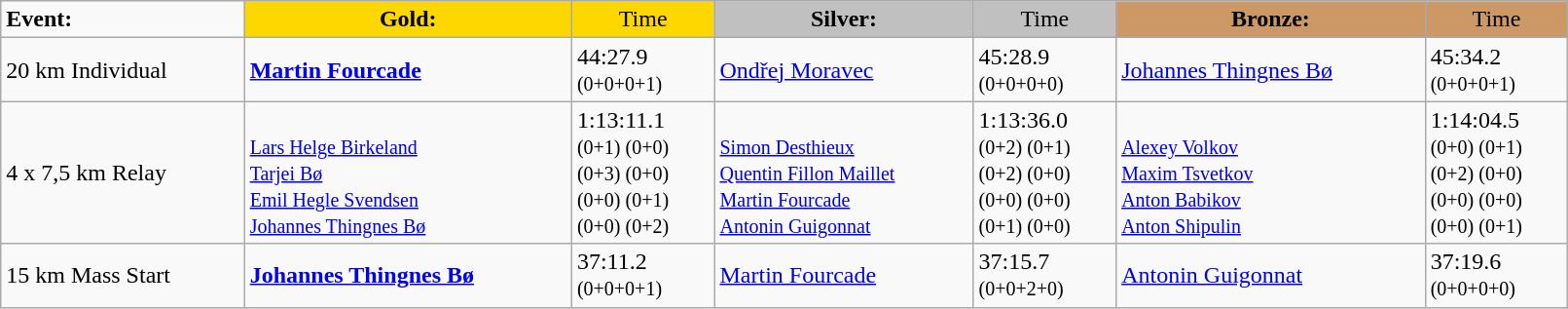<table class="wikitable" width=85%>
<tr>
<td><strong>Event:</strong></td>
<td style="text-align:center;background-color:gold;"><strong>Gold:</strong></td>
<td style="text-align:center;background-color:gold;">Time</td>
<td style="text-align:center;background-color:silver;"><strong>Silver:</strong></td>
<td style="text-align:center;background-color:silver;">Time</td>
<td style="text-align:center;background-color:#CC9966;"><strong>Bronze:</strong></td>
<td style="text-align:center;background-color:#CC9966;">Time</td>
</tr>
<tr>
<td>20 km Individual<br></td>
<td><strong><a href='#'>Martin Fourcade</a></strong><br><small></small></td>
<td>44:27.9<br><small>(0+0+0+1)</small></td>
<td><a href='#'>Ondřej Moravec</a><br><small></small></td>
<td>45:28.9<br><small>(0+0+0+0)</small></td>
<td><a href='#'>Johannes Thingnes Bø</a><br><small></small></td>
<td>45:34.2<br><small>(0+0+0+1)</small></td>
</tr>
<tr>
<td>4 x 7,5 km Relay<br></td>
<td><strong></strong><br><small><a href='#'>Lars Helge Birkeland</a><br><a href='#'>Tarjei Bø</a><br><a href='#'>Emil Hegle Svendsen</a><br><a href='#'>Johannes Thingnes Bø</a></small></td>
<td>1:13:11.1 <br><small>(0+1) (0+0)<br>(0+3) (0+0)<br>(0+0) (0+1)<br>(0+0) (0+2)<br></small></td>
<td><br><small><a href='#'>Simon Desthieux</a><br><a href='#'>Quentin Fillon Maillet</a><br><a href='#'>Martin Fourcade</a><br><a href='#'>Antonin Guigonnat</a></small></td>
<td>1:13:36.0 <br><small>(0+2) (0+1)<br>(0+2) (0+0)<br>(0+0) (0+0)<br>(0+1) (0+0)<br></small></td>
<td><br><small><a href='#'>Alexey Volkov</a><br><a href='#'>Maxim Tsvetkov</a><br><a href='#'>Anton Babikov</a><br><a href='#'>Anton Shipulin</a></small></td>
<td>1:14:04.5 <br><small>(0+0) (0+1)<br>(0+2) (0+0)<br>(0+0) (0+0)<br>(0+0) (0+1)<br></small></td>
</tr>
<tr>
<td>15 km Mass Start<br></td>
<td><strong><a href='#'>Johannes Thingnes Bø</a></strong><br><small></small></td>
<td>37:11.2<br><small>(0+0+0+1)</small></td>
<td><a href='#'>Martin Fourcade</a><br><small></small></td>
<td>37:15.7<br><small>(0+0+2+0)</small></td>
<td><a href='#'>Antonin Guigonnat</a><br><small></small></td>
<td>37:19.6<br><small>(0+0+0+0)</small></td>
</tr>
</table>
